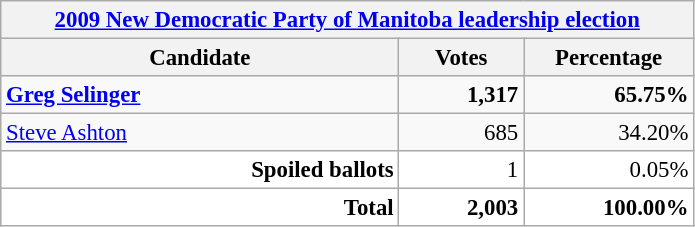<table class="wikitable" style="font-size:95%;">
<tr>
<th colspan="3"><a href='#'>2009 New Democratic Party of Manitoba leadership election</a></th>
</tr>
<tr>
<th style="width: 17em">Candidate</th>
<th style="width: 5em">Votes</th>
<th style="width: 7em">Percentage</th>
</tr>
<tr>
<td><strong><a href='#'>Greg Selinger</a></strong></td>
<td style="text-align:right;"><strong>1,317</strong></td>
<td style="text-align:right;"><strong>65.75%</strong></td>
</tr>
<tr>
<td><a href='#'>Steve Ashton</a></td>
<td style="text-align:right;">685</td>
<td style="text-align:right;">34.20%</td>
</tr>
<tr style="background:white; text-align:right;">
<td><strong>Spoiled ballots</strong></td>
<td>1</td>
<td>0.05%</td>
</tr>
<tr style="background:white; text-align:right;">
<td><strong>Total</strong></td>
<td><strong>2,003</strong></td>
<td><strong>100.00%</strong></td>
</tr>
</table>
